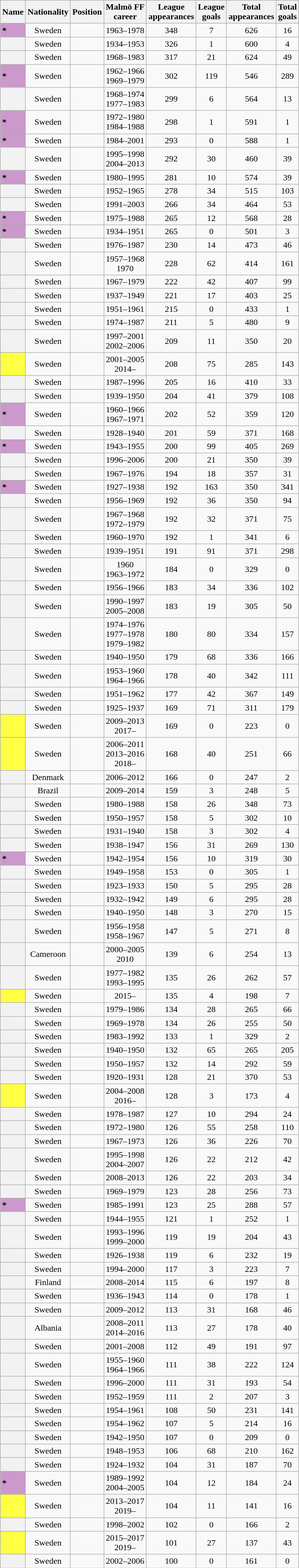<table class="wikitable plainrowheaders sortable" style="text-align:center">
<tr>
<th scope="col">Name</th>
<th scope="col">Nationality</th>
<th scope="col">Position</th>
<th scope="col">Malmö FF<br>career</th>
<th scope="col">League<br>appearances</th>
<th scope="col">League<br>goals</th>
<th scope="col">Total<br>appearances</th>
<th scope="col">Total<br>goals</th>
</tr>
<tr>
<th scope="row" style="text-align:left; background:#c9c;"> *</th>
<td>Sweden</td>
<td></td>
<td>1963–1978</td>
<td>348</td>
<td>7</td>
<td>626</td>
<td>16</td>
</tr>
<tr>
<th scope="row" align="left"></th>
<td>Sweden</td>
<td></td>
<td>1934–1953</td>
<td>326</td>
<td>1</td>
<td>600</td>
<td>4</td>
</tr>
<tr>
<th scope="row" align="left"></th>
<td>Sweden</td>
<td></td>
<td>1968–1983</td>
<td>317</td>
<td>21</td>
<td>624</td>
<td>49</td>
</tr>
<tr>
<th scope="row" style="text-align:left; background:#c9c;"> *</th>
<td>Sweden</td>
<td></td>
<td>1962–1966<br>1969–1979</td>
<td>302</td>
<td>119</td>
<td>546</td>
<td>289</td>
</tr>
<tr>
<th scope="row" align="left"></th>
<td>Sweden</td>
<td></td>
<td>1968–1974<br>1977–1983</td>
<td>299</td>
<td>6</td>
<td>564</td>
<td>13</td>
</tr>
<tr>
<th scope="row" style="text-align:left; background:#c9c;"> *</th>
<td>Sweden</td>
<td></td>
<td>1972–1980<br>1984–1988</td>
<td>298</td>
<td>1</td>
<td>591</td>
<td>1</td>
</tr>
<tr>
<th scope="row" style="text-align:left; background:#c9c;"> *</th>
<td>Sweden</td>
<td></td>
<td>1984–2001</td>
<td>293</td>
<td>0</td>
<td>588</td>
<td>1</td>
</tr>
<tr>
<th scope="row" align="left"></th>
<td>Sweden</td>
<td></td>
<td>1995–1998<br>2004–2013</td>
<td>292</td>
<td>30</td>
<td>460</td>
<td>39</td>
</tr>
<tr>
<th scope="row" style="text-align:left; background:#c9c;"> *</th>
<td>Sweden</td>
<td></td>
<td>1980–1995</td>
<td>281</td>
<td>10</td>
<td>574</td>
<td>39</td>
</tr>
<tr>
<th scope="row" align="left"></th>
<td>Sweden</td>
<td></td>
<td>1952–1965</td>
<td>278</td>
<td>34</td>
<td>515</td>
<td>103</td>
</tr>
<tr>
<th scope="row" align="left"></th>
<td>Sweden</td>
<td></td>
<td>1991–2003</td>
<td>266</td>
<td>34</td>
<td>464</td>
<td>53</td>
</tr>
<tr>
<th scope="row" style="text-align:left; background:#c9c;"> *</th>
<td>Sweden</td>
<td></td>
<td>1975–1988</td>
<td>265</td>
<td>12</td>
<td>568</td>
<td>28</td>
</tr>
<tr>
<th scope="row" style="text-align:left; background:#c9c;"> *</th>
<td>Sweden</td>
<td></td>
<td>1934–1951</td>
<td>265</td>
<td>0</td>
<td>501</td>
<td>3</td>
</tr>
<tr>
<th scope="row" align="left"></th>
<td>Sweden</td>
<td></td>
<td>1976–1987</td>
<td>230</td>
<td>14</td>
<td>473</td>
<td>46</td>
</tr>
<tr>
<th scope="row" align="left"></th>
<td>Sweden</td>
<td></td>
<td>1957–1968<br>1970</td>
<td>228</td>
<td>62</td>
<td>414</td>
<td>161</td>
</tr>
<tr>
<th scope="row" align="left"></th>
<td>Sweden</td>
<td></td>
<td>1967–1979</td>
<td>222</td>
<td>42</td>
<td>407</td>
<td>99</td>
</tr>
<tr>
<th scope="row" align="left"></th>
<td>Sweden</td>
<td></td>
<td>1937–1949</td>
<td>221</td>
<td>17</td>
<td>403</td>
<td>25</td>
</tr>
<tr>
<th scope="row" align="left"></th>
<td>Sweden</td>
<td></td>
<td>1951–1961</td>
<td>215</td>
<td>0</td>
<td>433</td>
<td>1</td>
</tr>
<tr>
<th scope="row" align="left"></th>
<td>Sweden</td>
<td></td>
<td>1974–1987</td>
<td>211</td>
<td>5</td>
<td>480</td>
<td>9</td>
</tr>
<tr>
<th scope="row" align="left"></th>
<td>Sweden</td>
<td></td>
<td>1997–2001<br>2002–2006</td>
<td>209</td>
<td>11</td>
<td>350</td>
<td>20</td>
</tr>
<tr>
<th scope="row" style="text-align:left; background:#ff4;"> </th>
<td>Sweden</td>
<td></td>
<td>2001–2005<br>2014–</td>
<td>208</td>
<td>75</td>
<td>285</td>
<td>143</td>
</tr>
<tr>
<th scope="row" align="left"></th>
<td>Sweden</td>
<td></td>
<td>1987–1996</td>
<td>205</td>
<td>16</td>
<td>410</td>
<td>33</td>
</tr>
<tr>
<th scope="row" align="left"></th>
<td>Sweden</td>
<td></td>
<td>1939–1950</td>
<td>204</td>
<td>41</td>
<td>379</td>
<td>108</td>
</tr>
<tr>
<th scope="row" style="text-align:left; background:#c9c;"> *</th>
<td>Sweden</td>
<td></td>
<td>1960–1966<br>1967–1971</td>
<td>202</td>
<td>52</td>
<td>359</td>
<td>120</td>
</tr>
<tr>
<th scope="row" align="left"></th>
<td>Sweden</td>
<td></td>
<td>1928–1940</td>
<td>201</td>
<td>59</td>
<td>371</td>
<td>168</td>
</tr>
<tr>
<th scope="row" style="text-align:left; background:#c9c;"> *</th>
<td>Sweden</td>
<td></td>
<td>1943–1955</td>
<td>200</td>
<td>99</td>
<td>405</td>
<td>269</td>
</tr>
<tr>
<th scope="row" align="left"></th>
<td>Sweden</td>
<td></td>
<td>1996–2006</td>
<td>200</td>
<td>21</td>
<td>350</td>
<td>39</td>
</tr>
<tr>
<th scope="row" align="left"></th>
<td>Sweden</td>
<td></td>
<td>1967–1976</td>
<td>194</td>
<td>18</td>
<td>357</td>
<td>31</td>
</tr>
<tr>
<th scope="row" style="text-align:left; background:#c9c;"> *</th>
<td>Sweden</td>
<td></td>
<td>1927–1938</td>
<td>192</td>
<td>163</td>
<td>350</td>
<td>341</td>
</tr>
<tr>
<th scope="row" align="left"></th>
<td>Sweden</td>
<td></td>
<td>1956–1969</td>
<td>192</td>
<td>36</td>
<td>350</td>
<td>94</td>
</tr>
<tr>
<th scope="row" align="left"></th>
<td>Sweden</td>
<td></td>
<td>1967–1968<br>1972–1979</td>
<td>192</td>
<td>32</td>
<td>371</td>
<td>75</td>
</tr>
<tr>
<th scope="row" align="left"></th>
<td>Sweden</td>
<td></td>
<td>1960–1970</td>
<td>192</td>
<td>1</td>
<td>341</td>
<td>6</td>
</tr>
<tr>
<th scope="row" align="left"></th>
<td>Sweden</td>
<td></td>
<td>1939–1951</td>
<td>191</td>
<td>91</td>
<td>371</td>
<td>298</td>
</tr>
<tr>
<th scope="row" align="left"></th>
<td>Sweden</td>
<td></td>
<td>1960<br>1963–1972</td>
<td>184</td>
<td>0</td>
<td>329</td>
<td>0</td>
</tr>
<tr>
<th scope="row" align="left"></th>
<td>Sweden</td>
<td></td>
<td>1956–1966</td>
<td>183</td>
<td>34</td>
<td>336</td>
<td>102</td>
</tr>
<tr>
<th scope="row" align="left"></th>
<td>Sweden</td>
<td></td>
<td>1990–1997<br>2005–2008</td>
<td>183</td>
<td>19</td>
<td>305</td>
<td>50</td>
</tr>
<tr>
<th scope="row" align="left"></th>
<td>Sweden</td>
<td></td>
<td>1974–1976<br>1977–1978<br>1979–1982</td>
<td>180</td>
<td>80</td>
<td>334</td>
<td>157</td>
</tr>
<tr>
<th scope="row" align="left"></th>
<td>Sweden</td>
<td></td>
<td>1940–1950</td>
<td>179</td>
<td>68</td>
<td>336</td>
<td>166</td>
</tr>
<tr>
<th scope="row" align="left"></th>
<td>Sweden</td>
<td></td>
<td>1953–1960<br>1964–1966</td>
<td>178</td>
<td>40</td>
<td>342</td>
<td>111</td>
</tr>
<tr>
<th scope="row" align="left"></th>
<td>Sweden</td>
<td></td>
<td>1951–1962</td>
<td>177</td>
<td>42</td>
<td>367</td>
<td>149</td>
</tr>
<tr>
<th scope="row" align="left"></th>
<td>Sweden</td>
<td></td>
<td>1925–1937</td>
<td>169</td>
<td>71</td>
<td>311</td>
<td>179</td>
</tr>
<tr>
<th scope="row" style="text-align:left; background:#ff4;"> </th>
<td>Sweden</td>
<td></td>
<td>2009–2013<br>2017–</td>
<td>169</td>
<td>0</td>
<td>223</td>
<td>0</td>
</tr>
<tr>
<th scope="row" style="text-align:left; background:#ff4;"> </th>
<td>Sweden</td>
<td></td>
<td>2006–2011<br>2013–2016<br>2018–</td>
<td>168</td>
<td>40</td>
<td>251</td>
<td>66</td>
</tr>
<tr>
<th scope="row" align="left"></th>
<td>Denmark</td>
<td></td>
<td>2006–2012</td>
<td>166</td>
<td>0</td>
<td>247</td>
<td>2</td>
</tr>
<tr>
<th scope="row" align="left"></th>
<td>Brazil</td>
<td></td>
<td>2009–2014</td>
<td>159</td>
<td>3</td>
<td>248</td>
<td>5</td>
</tr>
<tr>
<th scope="row" align="left"></th>
<td>Sweden</td>
<td></td>
<td>1980–1988</td>
<td>158</td>
<td>26</td>
<td>348</td>
<td>73</td>
</tr>
<tr>
<th scope="row" align="left"></th>
<td>Sweden</td>
<td></td>
<td>1950–1957</td>
<td>158</td>
<td>5</td>
<td>302</td>
<td>10</td>
</tr>
<tr>
<th scope="row" align="left"></th>
<td>Sweden</td>
<td></td>
<td>1931–1940</td>
<td>158</td>
<td>3</td>
<td>302</td>
<td>4</td>
</tr>
<tr>
<th scope="row" align="left"></th>
<td>Sweden</td>
<td></td>
<td>1938–1947</td>
<td>156</td>
<td>31</td>
<td>269</td>
<td>130</td>
</tr>
<tr>
<th scope="row" style="text-align:left; background:#c9c;"> *</th>
<td>Sweden</td>
<td></td>
<td>1942–1954</td>
<td>156</td>
<td>10</td>
<td>319</td>
<td>30</td>
</tr>
<tr>
<th scope="row" align="left"></th>
<td>Sweden</td>
<td></td>
<td>1949–1958</td>
<td>153</td>
<td>0</td>
<td>305</td>
<td>1</td>
</tr>
<tr>
<th scope="row" align="left"></th>
<td>Sweden</td>
<td></td>
<td>1923–1933</td>
<td>150</td>
<td>5</td>
<td>295</td>
<td>28</td>
</tr>
<tr>
<th scope="row" align="left"></th>
<td>Sweden</td>
<td></td>
<td>1932–1942</td>
<td>149</td>
<td>6</td>
<td>295</td>
<td>28</td>
</tr>
<tr>
<th scope="row" align="left"></th>
<td>Sweden</td>
<td></td>
<td>1940–1950</td>
<td>148</td>
<td>3</td>
<td>270</td>
<td>15</td>
</tr>
<tr>
<th scope="row" align="left"></th>
<td>Sweden</td>
<td></td>
<td>1956–1958<br>1958–1967</td>
<td>147</td>
<td>5</td>
<td>271</td>
<td>8</td>
</tr>
<tr>
<th scope="row" align="left"></th>
<td>Cameroon</td>
<td></td>
<td>2000–2005<br>2010</td>
<td>139</td>
<td>6</td>
<td>254</td>
<td>13</td>
</tr>
<tr>
<th scope="row" align="left"></th>
<td>Sweden</td>
<td></td>
<td>1977–1982<br>1993–1995</td>
<td>135</td>
<td>26</td>
<td>262</td>
<td>57</td>
</tr>
<tr>
<th scope="row" style="text-align:left; background:#ff4;"> </th>
<td>Sweden</td>
<td></td>
<td>2015–</td>
<td>135</td>
<td>4</td>
<td>198</td>
<td>7</td>
</tr>
<tr>
<th scope="row" align="left"></th>
<td>Sweden</td>
<td></td>
<td>1979–1986</td>
<td>134</td>
<td>28</td>
<td>265</td>
<td>66</td>
</tr>
<tr>
<th scope="row" align="left"></th>
<td>Sweden</td>
<td></td>
<td>1969–1978</td>
<td>134</td>
<td>26</td>
<td>255</td>
<td>50</td>
</tr>
<tr>
<th scope="row" align="left"></th>
<td>Sweden</td>
<td></td>
<td>1983–1992</td>
<td>133</td>
<td>1</td>
<td>329</td>
<td>2</td>
</tr>
<tr>
<th scope="row" align="left"></th>
<td>Sweden</td>
<td></td>
<td>1940–1950</td>
<td>132</td>
<td>65</td>
<td>265</td>
<td>205</td>
</tr>
<tr>
<th scope="row" align="left"></th>
<td>Sweden</td>
<td></td>
<td>1950–1957</td>
<td>132</td>
<td>14</td>
<td>292</td>
<td>59</td>
</tr>
<tr>
<th scope="row" align="left"></th>
<td>Sweden</td>
<td></td>
<td>1920–1931</td>
<td>128</td>
<td>21</td>
<td>370</td>
<td>53</td>
</tr>
<tr>
<th scope="row" style="text-align:left; background:#ff4;"> </th>
<td>Sweden</td>
<td></td>
<td>2004–2008<br>2016–</td>
<td>128</td>
<td>3</td>
<td>173</td>
<td>4</td>
</tr>
<tr>
<th scope="row" align="left"></th>
<td>Sweden</td>
<td></td>
<td>1978–1987</td>
<td>127</td>
<td>10</td>
<td>294</td>
<td>24</td>
</tr>
<tr>
<th scope="row" align="left"></th>
<td>Sweden</td>
<td></td>
<td>1972–1980</td>
<td>126</td>
<td>55</td>
<td>258</td>
<td>110</td>
</tr>
<tr>
<th scope="row" align="left"></th>
<td>Sweden</td>
<td></td>
<td>1967–1973</td>
<td>126</td>
<td>36</td>
<td>226</td>
<td>70</td>
</tr>
<tr>
<th scope="row" align="left"></th>
<td>Sweden</td>
<td></td>
<td>1995–1998<br>2004–2007</td>
<td>126</td>
<td>22</td>
<td>212</td>
<td>42</td>
</tr>
<tr>
<th scope="row" align="left"></th>
<td>Sweden</td>
<td></td>
<td>2008–2013</td>
<td>126</td>
<td>22</td>
<td>203</td>
<td>34</td>
</tr>
<tr>
<th scope="row" align="left"></th>
<td>Sweden</td>
<td></td>
<td>1969–1979</td>
<td>123</td>
<td>28</td>
<td>256</td>
<td>73</td>
</tr>
<tr>
<th scope="row" style="text-align:left; background:#c9c;"> *</th>
<td>Sweden</td>
<td></td>
<td>1985–1991</td>
<td>123</td>
<td>25</td>
<td>288</td>
<td>57</td>
</tr>
<tr>
<th scope="row" align="left"></th>
<td>Sweden</td>
<td></td>
<td>1944–1955</td>
<td>121</td>
<td>1</td>
<td>252</td>
<td>1</td>
</tr>
<tr>
<th scope="row" align="left"></th>
<td>Sweden</td>
<td></td>
<td>1993–1996<br>1999–2000</td>
<td>119</td>
<td>19</td>
<td>204</td>
<td>43</td>
</tr>
<tr>
<th scope="row" align="left"></th>
<td>Sweden</td>
<td></td>
<td>1926–1938</td>
<td>119</td>
<td>6</td>
<td>232</td>
<td>19</td>
</tr>
<tr>
<th scope="row" align="left"></th>
<td>Sweden</td>
<td></td>
<td>1994–2000</td>
<td>117</td>
<td>3</td>
<td>223</td>
<td>7</td>
</tr>
<tr>
<th scope="row" align="left"></th>
<td>Finland</td>
<td></td>
<td>2008–2014</td>
<td>115</td>
<td>6</td>
<td>197</td>
<td>8</td>
</tr>
<tr>
<th scope="row" align="left"></th>
<td>Sweden</td>
<td></td>
<td>1936–1943</td>
<td>114</td>
<td>0</td>
<td>178</td>
<td>1</td>
</tr>
<tr>
<th scope="row" align="left"></th>
<td>Sweden</td>
<td></td>
<td>2009–2012</td>
<td>113</td>
<td>31</td>
<td>168</td>
<td>46</td>
</tr>
<tr>
<th scope="row" align="left"></th>
<td>Albania</td>
<td></td>
<td>2008–2011<br>2014–2016</td>
<td>113</td>
<td>27</td>
<td>178</td>
<td>40</td>
</tr>
<tr>
<th scope="row" align="left"></th>
<td>Sweden</td>
<td></td>
<td>2001–2008</td>
<td>112</td>
<td>49</td>
<td>191</td>
<td>97</td>
</tr>
<tr>
<th scope="row" align="left"></th>
<td>Sweden</td>
<td></td>
<td>1955–1960<br>1964–1966</td>
<td>111</td>
<td>38</td>
<td>222</td>
<td>124</td>
</tr>
<tr>
<th scope="row" align="left"></th>
<td>Sweden</td>
<td></td>
<td>1996–2000</td>
<td>111</td>
<td>31</td>
<td>193</td>
<td>54</td>
</tr>
<tr>
<th scope="row" align="left"></th>
<td>Sweden</td>
<td></td>
<td>1952–1959</td>
<td>111</td>
<td>2</td>
<td>207</td>
<td>3</td>
</tr>
<tr>
<th scope="row" align="left"></th>
<td>Sweden</td>
<td></td>
<td>1954–1961</td>
<td>108</td>
<td>50</td>
<td>231</td>
<td>141</td>
</tr>
<tr>
<th scope="row" align="left"></th>
<td>Sweden</td>
<td></td>
<td>1954–1962</td>
<td>107</td>
<td>5</td>
<td>214</td>
<td>16</td>
</tr>
<tr>
<th scope="row" align="left"></th>
<td>Sweden</td>
<td></td>
<td>1942–1950</td>
<td>107</td>
<td>0</td>
<td>209</td>
<td>0</td>
</tr>
<tr>
<th scope="row" align="left"></th>
<td>Sweden</td>
<td></td>
<td>1948–1953</td>
<td>106</td>
<td>68</td>
<td>210</td>
<td>162</td>
</tr>
<tr>
<th scope="row" align="left"></th>
<td>Sweden</td>
<td></td>
<td>1924–1932</td>
<td>104</td>
<td>31</td>
<td>187</td>
<td>70</td>
</tr>
<tr>
<th scope="row" style="text-align:left; background:#c9c;"> *</th>
<td>Sweden</td>
<td></td>
<td>1989–1992<br>2004–2005</td>
<td>104</td>
<td>12</td>
<td>184</td>
<td>24</td>
</tr>
<tr>
<th scope="row" style="text-align:left; background:#ff4;"> </th>
<td>Sweden</td>
<td></td>
<td>2013–2017<br>2019–</td>
<td>104</td>
<td>11</td>
<td>141</td>
<td>16</td>
</tr>
<tr>
<th scope="row" align="left"></th>
<td>Sweden</td>
<td></td>
<td>1998–2002</td>
<td>102</td>
<td>0</td>
<td>166</td>
<td>2</td>
</tr>
<tr>
<th scope="row" style="text-align:left; background:#ff4;"> </th>
<td>Sweden</td>
<td></td>
<td>2015–2017<br>2019–</td>
<td>101</td>
<td>27</td>
<td>137</td>
<td>43</td>
</tr>
<tr>
<th scope="row" align="left"></th>
<td>Sweden</td>
<td></td>
<td>2002–2006</td>
<td>100</td>
<td>0</td>
<td>161</td>
<td>0</td>
</tr>
</table>
